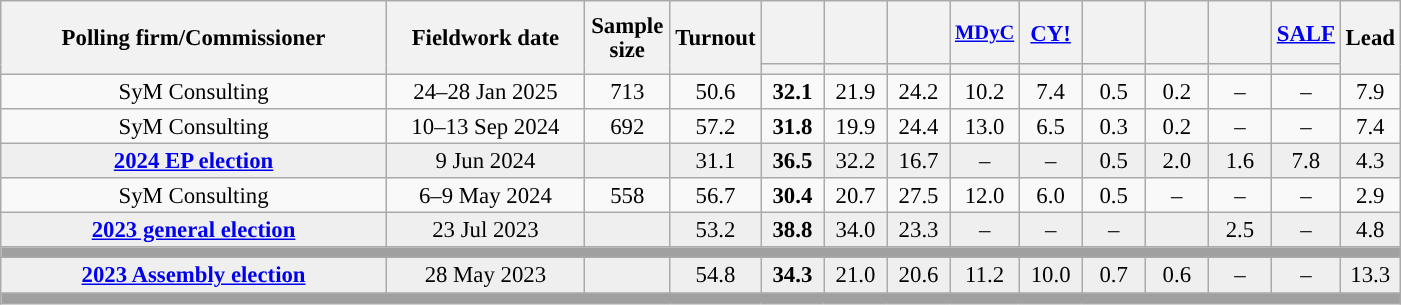<table class="wikitable collapsible" style="text-align:center; font-size:95%; line-height:16px;">
<tr style="height:42px;">
<th style="width:250px;" rowspan="2">Polling firm/Commissioner</th>
<th style="width:125px;" rowspan="2">Fieldwork date</th>
<th style="width:50px;" rowspan="2">Sample size</th>
<th style="width:45px;" rowspan="2">Turnout</th>
<th style="width:35px;"></th>
<th style="width:35px;"></th>
<th style="width:35px;"></th>
<th style="width:35px; font-size:90%;"><a href='#'>MDyC</a></th>
<th style="width:35px;"><a href='#'>CY!</a></th>
<th style="width:35px;"></th>
<th style="width:35px;"></th>
<th style="width:35px;"></th>
<th style="width:35px;"><a href='#'>SALF</a></th>
<th style="width:30px;" rowspan="2">Lead</th>
</tr>
<tr>
<th style="color:inherit;background:"></th>
<th style="color:inherit;background:"></th>
<th style="color:inherit;background:"></th>
<th style="color:inherit;background:"></th>
<th style="color:inherit;background:"></th>
<th style="color:inherit;background:"></th>
<th style="color:inherit;background:"></th>
<th style="color:inherit;background:"></th>
<th style="color:inherit;background:"></th>
</tr>
<tr>
<td>SyM Consulting</td>
<td>24–28 Jan 2025</td>
<td>713</td>
<td>50.6</td>
<td><strong>32.1</strong><br></td>
<td>21.9<br></td>
<td>24.2<br></td>
<td>10.2<br></td>
<td>7.4<br></td>
<td>0.5<br></td>
<td>0.2<br></td>
<td>–</td>
<td>–</td>
<td style="background:">7.9</td>
</tr>
<tr>
<td>SyM Consulting</td>
<td>10–13 Sep 2024</td>
<td>692</td>
<td>57.2</td>
<td><strong>31.8</strong><br></td>
<td>19.9<br></td>
<td>24.4<br></td>
<td>13.0<br></td>
<td>6.5<br></td>
<td>0.3<br></td>
<td>0.2<br></td>
<td>–</td>
<td>–</td>
<td style="background:">7.4</td>
</tr>
<tr style="background:#EFEFEF;">
<td><strong><a href='#'>2024 EP election</a></strong></td>
<td>9 Jun 2024</td>
<td></td>
<td>31.1</td>
<td><strong>36.5</strong><br></td>
<td>32.2<br></td>
<td>16.7<br></td>
<td>–</td>
<td>–</td>
<td>0.5<br></td>
<td>2.0<br></td>
<td>1.6<br></td>
<td>7.8<br></td>
<td style="background:">4.3</td>
</tr>
<tr>
<td>SyM Consulting</td>
<td>6–9 May 2024</td>
<td>558</td>
<td>56.7</td>
<td><strong>30.4</strong><br></td>
<td>20.7<br></td>
<td>27.5<br></td>
<td>12.0<br></td>
<td>6.0<br></td>
<td>0.5<br></td>
<td>–</td>
<td>–</td>
<td>–</td>
<td style="background:">2.9</td>
</tr>
<tr style="background:#EFEFEF;">
<td><strong><a href='#'>2023 general election</a></strong></td>
<td>23 Jul 2023</td>
<td></td>
<td>53.2</td>
<td><strong>38.8</strong><br></td>
<td>34.0<br></td>
<td>23.3<br></td>
<td>–</td>
<td>–</td>
<td>–</td>
<td></td>
<td>2.5<br></td>
<td>–</td>
<td style="background:">4.8</td>
</tr>
<tr>
<td colspan="14" style="background:#A0A0A0"></td>
</tr>
<tr style="background:#EFEFEF;">
<td><strong><a href='#'>2023 Assembly election</a></strong></td>
<td>28 May 2023</td>
<td></td>
<td>54.8</td>
<td><strong>34.3</strong><br></td>
<td>21.0<br></td>
<td>20.6<br></td>
<td>11.2<br></td>
<td>10.0<br></td>
<td>0.7<br></td>
<td>0.6<br></td>
<td>–</td>
<td>–</td>
<td style="background:">13.3</td>
</tr>
<tr>
<td colspan="14" style="background:#A0A0A0"></td>
</tr>
</table>
